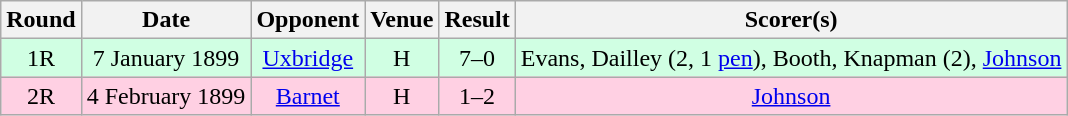<table class="wikitable sortable" style="text-align:center;">
<tr>
<th>Round</th>
<th>Date</th>
<th>Opponent</th>
<th>Venue</th>
<th>Result</th>
<th>Scorer(s)</th>
</tr>
<tr style="background:#d0ffe3;">
<td>1R</td>
<td>7 January 1899</td>
<td><a href='#'>Uxbridge</a></td>
<td>H</td>
<td>7–0</td>
<td>Evans, Dailley (2, 1 <a href='#'>pen</a>), Booth, Knapman (2), <a href='#'>Johnson</a></td>
</tr>
<tr style="background:#ffd0e3;">
<td>2R</td>
<td>4 February 1899</td>
<td><a href='#'>Barnet</a></td>
<td>H</td>
<td>1–2</td>
<td><a href='#'>Johnson</a></td>
</tr>
</table>
